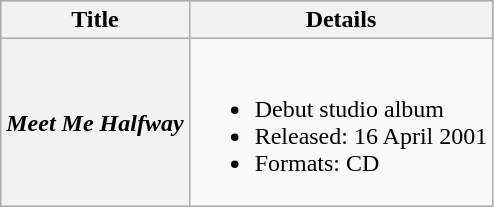<table class="wikitable plainrowheaders">
<tr style="background:#b0c4de; text-align:center;">
<th>Title</th>
<th>Details</th>
</tr>
<tr>
<th scope="row"><em>Meet Me Halfway</em></th>
<td><br><ul><li>Debut studio album</li><li>Released: 16 April 2001</li><li>Formats: CD</li></ul></td>
</tr>
</table>
